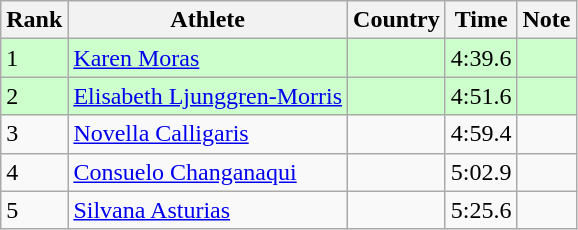<table class="wikitable sortable">
<tr>
<th>Rank</th>
<th>Athlete</th>
<th>Country</th>
<th>Time</th>
<th>Note</th>
</tr>
<tr bgcolor=#CCFFCC>
<td>1</td>
<td><a href='#'>Karen Moras</a></td>
<td></td>
<td>4:39.6</td>
<td></td>
</tr>
<tr bgcolor=#CCFFCC>
<td>2</td>
<td><a href='#'>Elisabeth Ljunggren-Morris</a></td>
<td></td>
<td>4:51.6</td>
<td></td>
</tr>
<tr>
<td>3</td>
<td><a href='#'>Novella Calligaris</a></td>
<td></td>
<td>4:59.4</td>
<td></td>
</tr>
<tr>
<td>4</td>
<td><a href='#'>Consuelo Changanaqui</a></td>
<td></td>
<td>5:02.9</td>
<td></td>
</tr>
<tr>
<td>5</td>
<td><a href='#'>Silvana Asturias</a></td>
<td></td>
<td>5:25.6</td>
<td></td>
</tr>
</table>
